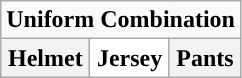<table class="wikitable">
<tr>
<td align="center" Colspan="3"><strong>Uniform Combination</strong></td>
</tr>
<tr align="center">
<th>Helmet</th>
<th style="background:#FFFFFF;">Jersey</th>
<th>Pants</th>
</tr>
</table>
